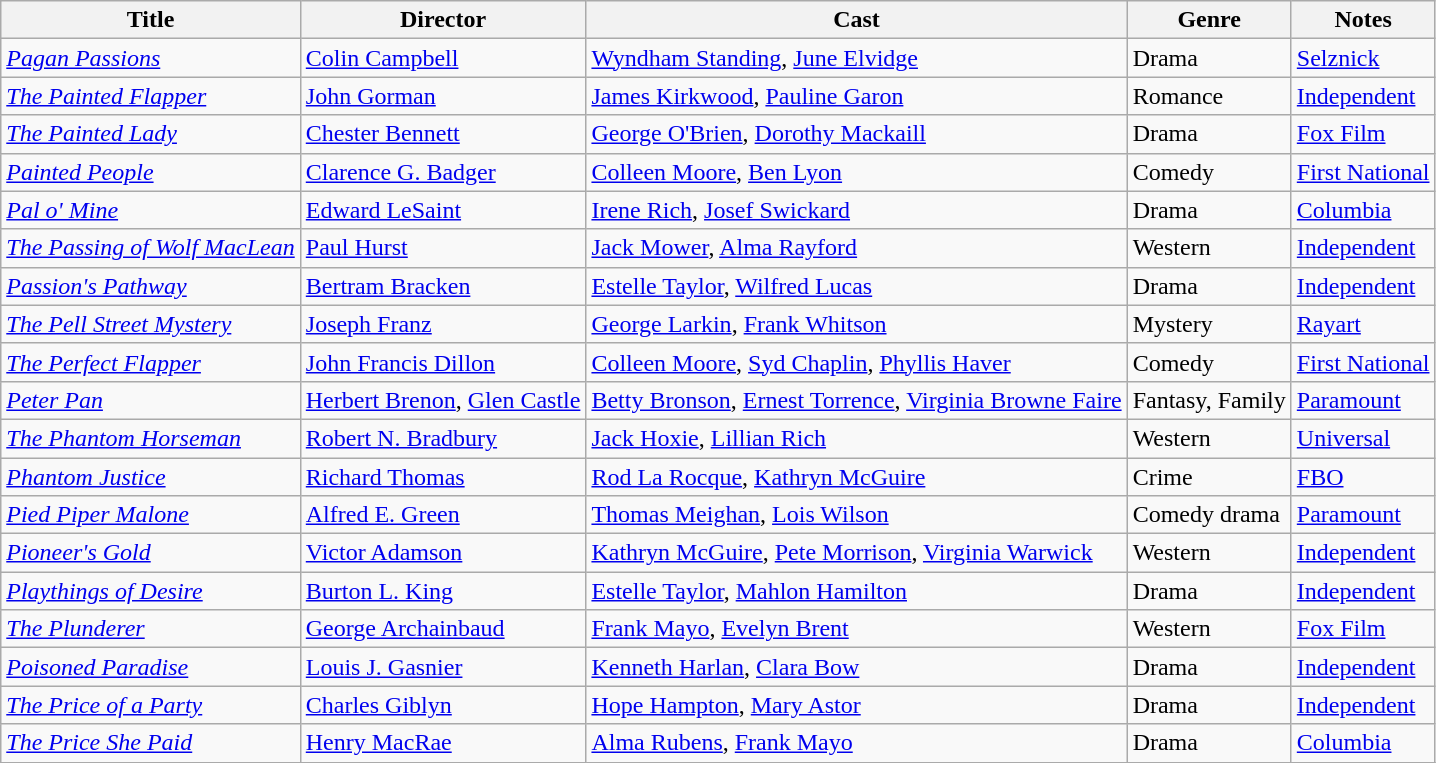<table class="wikitable">
<tr>
<th>Title</th>
<th>Director</th>
<th>Cast</th>
<th>Genre</th>
<th>Notes</th>
</tr>
<tr>
<td><em><a href='#'>Pagan Passions</a></em></td>
<td><a href='#'>Colin Campbell</a></td>
<td><a href='#'>Wyndham Standing</a>, <a href='#'>June Elvidge</a></td>
<td>Drama</td>
<td><a href='#'>Selznick</a></td>
</tr>
<tr>
<td><em><a href='#'>The Painted Flapper</a></em></td>
<td><a href='#'>John Gorman</a></td>
<td><a href='#'>James Kirkwood</a>, <a href='#'>Pauline Garon</a></td>
<td>Romance</td>
<td><a href='#'>Independent</a></td>
</tr>
<tr>
<td><em><a href='#'>The Painted Lady</a></em></td>
<td><a href='#'>Chester Bennett</a></td>
<td><a href='#'>George O'Brien</a>, <a href='#'>Dorothy Mackaill</a></td>
<td>Drama</td>
<td><a href='#'>Fox Film</a></td>
</tr>
<tr>
<td><em><a href='#'>Painted People</a></em></td>
<td><a href='#'>Clarence G. Badger</a></td>
<td><a href='#'>Colleen Moore</a>, <a href='#'>Ben Lyon</a></td>
<td>Comedy</td>
<td><a href='#'>First National</a></td>
</tr>
<tr>
<td><em><a href='#'>Pal o' Mine</a></em></td>
<td><a href='#'>Edward LeSaint</a></td>
<td><a href='#'>Irene Rich</a>, <a href='#'>Josef Swickard</a></td>
<td>Drama</td>
<td><a href='#'>Columbia</a></td>
</tr>
<tr>
<td><em><a href='#'>The Passing of Wolf MacLean</a></em></td>
<td><a href='#'>Paul Hurst</a></td>
<td><a href='#'>Jack Mower</a>, <a href='#'>Alma Rayford</a></td>
<td>Western</td>
<td><a href='#'>Independent</a></td>
</tr>
<tr>
<td><em><a href='#'>Passion's Pathway</a></em></td>
<td><a href='#'>Bertram Bracken</a></td>
<td><a href='#'>Estelle Taylor</a>, <a href='#'>Wilfred Lucas</a></td>
<td>Drama</td>
<td><a href='#'>Independent</a></td>
</tr>
<tr>
<td><em><a href='#'>The Pell Street Mystery</a></em></td>
<td><a href='#'>Joseph Franz</a></td>
<td><a href='#'>George Larkin</a>, <a href='#'>Frank Whitson</a></td>
<td>Mystery</td>
<td><a href='#'>Rayart</a></td>
</tr>
<tr>
<td><em><a href='#'>The Perfect Flapper</a></em></td>
<td><a href='#'>John Francis Dillon</a></td>
<td><a href='#'>Colleen Moore</a>, <a href='#'>Syd Chaplin</a>, <a href='#'>Phyllis Haver</a></td>
<td>Comedy</td>
<td><a href='#'>First National</a></td>
</tr>
<tr>
<td><em><a href='#'>Peter Pan</a></em></td>
<td><a href='#'>Herbert Brenon</a>, <a href='#'>Glen Castle</a></td>
<td><a href='#'>Betty Bronson</a>, <a href='#'>Ernest Torrence</a>, <a href='#'>Virginia Browne Faire</a></td>
<td>Fantasy, Family</td>
<td><a href='#'>Paramount</a></td>
</tr>
<tr>
<td><em><a href='#'>The Phantom Horseman</a></em></td>
<td><a href='#'>Robert N. Bradbury</a></td>
<td><a href='#'>Jack Hoxie</a>, <a href='#'>Lillian Rich</a></td>
<td>Western</td>
<td><a href='#'>Universal</a></td>
</tr>
<tr>
<td><em><a href='#'>Phantom Justice</a></em></td>
<td><a href='#'>Richard Thomas</a></td>
<td><a href='#'>Rod La Rocque</a>, <a href='#'>Kathryn McGuire</a></td>
<td>Crime</td>
<td><a href='#'>FBO</a></td>
</tr>
<tr>
<td><em><a href='#'>Pied Piper Malone</a></em></td>
<td><a href='#'>Alfred E. Green</a></td>
<td><a href='#'>Thomas Meighan</a>, <a href='#'>Lois Wilson</a></td>
<td>Comedy drama</td>
<td><a href='#'>Paramount</a></td>
</tr>
<tr>
<td><em><a href='#'>Pioneer's Gold</a></em></td>
<td><a href='#'>Victor Adamson</a></td>
<td><a href='#'>Kathryn McGuire</a>, <a href='#'>Pete Morrison</a>, <a href='#'>Virginia Warwick</a></td>
<td>Western</td>
<td><a href='#'>Independent</a></td>
</tr>
<tr>
<td><em><a href='#'>Playthings of Desire</a></em></td>
<td><a href='#'>Burton L. King</a></td>
<td><a href='#'>Estelle Taylor</a>, <a href='#'>Mahlon Hamilton</a></td>
<td>Drama</td>
<td><a href='#'>Independent</a></td>
</tr>
<tr>
<td><em><a href='#'>The Plunderer</a></em></td>
<td><a href='#'>George Archainbaud</a></td>
<td><a href='#'>Frank Mayo</a>, <a href='#'>Evelyn Brent</a></td>
<td>Western</td>
<td><a href='#'>Fox Film</a></td>
</tr>
<tr>
<td><em><a href='#'>Poisoned Paradise</a></em></td>
<td><a href='#'>Louis J. Gasnier</a></td>
<td><a href='#'>Kenneth Harlan</a>, <a href='#'>Clara Bow</a></td>
<td>Drama</td>
<td><a href='#'>Independent</a></td>
</tr>
<tr>
<td><em><a href='#'>The Price of a Party</a></em></td>
<td><a href='#'>Charles Giblyn</a></td>
<td><a href='#'>Hope Hampton</a>, <a href='#'>Mary Astor</a></td>
<td>Drama</td>
<td><a href='#'>Independent</a></td>
</tr>
<tr>
<td><em><a href='#'>The Price She Paid</a></em></td>
<td><a href='#'>Henry MacRae</a></td>
<td><a href='#'>Alma Rubens</a>, <a href='#'>Frank Mayo</a></td>
<td>Drama</td>
<td><a href='#'>Columbia</a></td>
</tr>
<tr>
</tr>
</table>
